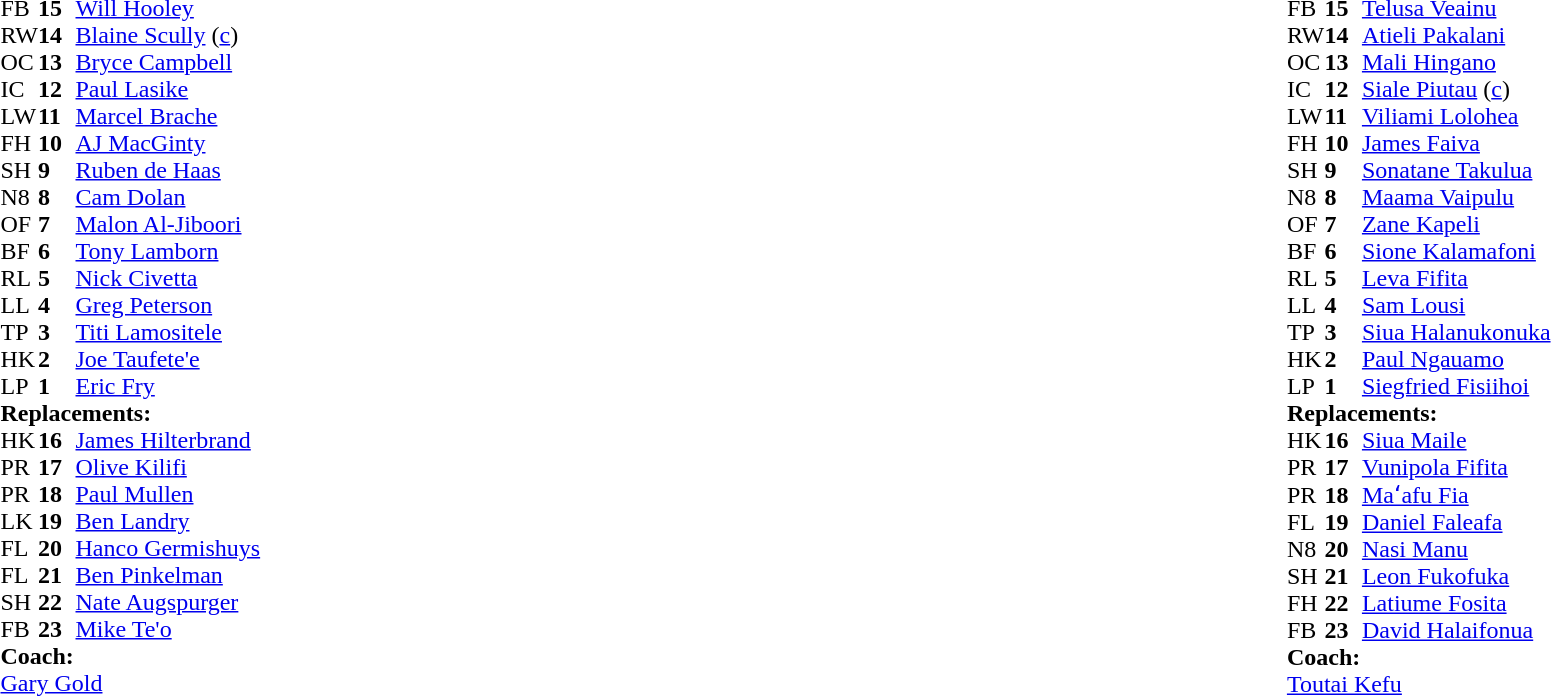<table style="width:100%;">
<tr>
<td style="vertical-align:top; width:50%;"><br><table style="font-size: 100%" cellspacing="0" cellpadding="0">
<tr>
<th width="25"></th>
<th width="25"></th>
</tr>
<tr>
<td>FB</td>
<td><strong>15</strong></td>
<td><a href='#'>Will Hooley</a></td>
</tr>
<tr>
<td>RW</td>
<td><strong>14</strong></td>
<td><a href='#'>Blaine Scully</a> (<a href='#'>c</a>)</td>
<td></td>
<td></td>
</tr>
<tr>
<td>OC</td>
<td><strong>13</strong></td>
<td><a href='#'>Bryce Campbell</a></td>
</tr>
<tr>
<td>IC</td>
<td><strong>12</strong></td>
<td><a href='#'>Paul Lasike</a></td>
</tr>
<tr>
<td>LW</td>
<td><strong>11</strong></td>
<td><a href='#'>Marcel Brache</a></td>
</tr>
<tr>
<td>FH</td>
<td><strong>10</strong></td>
<td><a href='#'>AJ MacGinty</a></td>
</tr>
<tr>
<td>SH</td>
<td><strong>9</strong></td>
<td><a href='#'>Ruben de Haas</a></td>
<td></td>
<td></td>
</tr>
<tr>
<td>N8</td>
<td><strong>8</strong></td>
<td><a href='#'>Cam Dolan</a></td>
<td></td>
<td></td>
</tr>
<tr>
<td>OF</td>
<td><strong>7</strong></td>
<td><a href='#'>Malon Al-Jiboori</a></td>
<td></td>
<td></td>
</tr>
<tr>
<td>BF</td>
<td><strong>6</strong></td>
<td><a href='#'>Tony Lamborn</a></td>
</tr>
<tr>
<td>RL</td>
<td><strong>5</strong></td>
<td><a href='#'>Nick Civetta</a></td>
</tr>
<tr>
<td>LL</td>
<td><strong>4</strong></td>
<td><a href='#'>Greg Peterson</a></td>
<td></td>
<td></td>
</tr>
<tr>
<td>TP</td>
<td><strong>3</strong></td>
<td><a href='#'>Titi Lamositele</a></td>
<td></td>
<td></td>
</tr>
<tr>
<td>HK</td>
<td><strong>2</strong></td>
<td><a href='#'>Joe Taufete'e</a></td>
<td></td>
<td></td>
</tr>
<tr>
<td>LP</td>
<td><strong>1</strong></td>
<td><a href='#'>Eric Fry</a></td>
<td></td>
<td></td>
</tr>
<tr>
<td colspan="3"><strong>Replacements:</strong></td>
</tr>
<tr>
<td>HK</td>
<td><strong>16</strong></td>
<td><a href='#'>James Hilterbrand</a></td>
<td></td>
<td></td>
</tr>
<tr>
<td>PR</td>
<td><strong>17</strong></td>
<td><a href='#'>Olive Kilifi</a></td>
<td></td>
<td></td>
</tr>
<tr>
<td>PR</td>
<td><strong>18</strong></td>
<td><a href='#'>Paul Mullen</a></td>
<td></td>
<td></td>
</tr>
<tr>
<td>LK</td>
<td><strong>19</strong></td>
<td><a href='#'>Ben Landry</a></td>
<td></td>
<td></td>
</tr>
<tr>
<td>FL</td>
<td><strong>20</strong></td>
<td><a href='#'>Hanco Germishuys</a></td>
<td></td>
<td></td>
</tr>
<tr>
<td>FL</td>
<td><strong>21</strong></td>
<td><a href='#'>Ben Pinkelman</a></td>
<td></td>
<td></td>
</tr>
<tr>
<td>SH</td>
<td><strong>22</strong></td>
<td><a href='#'>Nate Augspurger</a></td>
<td></td>
<td></td>
</tr>
<tr>
<td>FB</td>
<td><strong>23</strong></td>
<td><a href='#'>Mike Te'o</a></td>
<td></td>
<td></td>
</tr>
<tr>
<td colspan="3"><strong>Coach:</strong></td>
</tr>
<tr>
<td colspan="4"> <a href='#'>Gary Gold</a></td>
</tr>
</table>
</td>
<td style="vertical-align:top"></td>
<td style="vertical-align:top; width:50%;"><br><table cellspacing="0" cellpadding="0" style="font-size:100%; margin:auto;">
<tr>
<th width="25"></th>
<th width="25"></th>
</tr>
<tr>
<td>FB</td>
<td><strong>15</strong></td>
<td><a href='#'>Telusa Veainu</a></td>
</tr>
<tr>
<td>RW</td>
<td><strong>14</strong></td>
<td><a href='#'>Atieli Pakalani</a></td>
</tr>
<tr>
<td>OC</td>
<td><strong>13</strong></td>
<td><a href='#'>Mali Hingano</a></td>
</tr>
<tr>
<td>IC</td>
<td><strong>12</strong></td>
<td><a href='#'>Siale Piutau</a> (<a href='#'>c</a>)</td>
</tr>
<tr>
<td>LW</td>
<td><strong>11</strong></td>
<td><a href='#'>Viliami Lolohea</a></td>
<td></td>
<td></td>
</tr>
<tr>
<td>FH</td>
<td><strong>10</strong></td>
<td><a href='#'>James Faiva</a></td>
<td></td>
<td></td>
</tr>
<tr>
<td>SH</td>
<td><strong>9</strong></td>
<td><a href='#'>Sonatane Takulua</a></td>
<td></td>
<td></td>
</tr>
<tr>
<td>N8</td>
<td><strong>8</strong></td>
<td><a href='#'>Maama Vaipulu</a></td>
</tr>
<tr>
<td>OF</td>
<td><strong>7</strong></td>
<td><a href='#'>Zane Kapeli</a></td>
<td></td>
<td></td>
</tr>
<tr>
<td>BF</td>
<td><strong>6</strong></td>
<td><a href='#'>Sione Kalamafoni</a></td>
</tr>
<tr>
<td>RL</td>
<td><strong>5</strong></td>
<td><a href='#'>Leva Fifita</a></td>
<td></td>
<td></td>
</tr>
<tr>
<td>LL</td>
<td><strong>4</strong></td>
<td><a href='#'>Sam Lousi</a></td>
</tr>
<tr>
<td>TP</td>
<td><strong>3</strong></td>
<td><a href='#'>Siua Halanukonuka</a></td>
<td></td>
<td></td>
</tr>
<tr>
<td>HK</td>
<td><strong>2</strong></td>
<td><a href='#'>Paul Ngauamo</a></td>
<td></td>
<td></td>
</tr>
<tr>
<td>LP</td>
<td><strong>1</strong></td>
<td><a href='#'>Siegfried Fisiihoi</a></td>
<td></td>
<td></td>
</tr>
<tr>
<td colspan="3"><strong>Replacements:</strong></td>
</tr>
<tr>
<td>HK</td>
<td><strong>16</strong></td>
<td><a href='#'>Siua Maile</a></td>
<td></td>
<td></td>
</tr>
<tr>
<td>PR</td>
<td><strong>17</strong></td>
<td><a href='#'>Vunipola Fifita</a></td>
<td></td>
<td></td>
</tr>
<tr>
<td>PR</td>
<td><strong>18</strong></td>
<td><a href='#'>Maʻafu Fia</a></td>
<td></td>
<td></td>
</tr>
<tr>
<td>FL</td>
<td><strong>19</strong></td>
<td><a href='#'>Daniel Faleafa</a></td>
<td></td>
<td></td>
</tr>
<tr>
<td>N8</td>
<td><strong>20</strong></td>
<td><a href='#'>Nasi Manu</a></td>
<td></td>
<td></td>
</tr>
<tr>
<td>SH</td>
<td><strong>21</strong></td>
<td><a href='#'>Leon Fukofuka</a></td>
<td></td>
<td></td>
</tr>
<tr>
<td>FH</td>
<td><strong>22</strong></td>
<td><a href='#'>Latiume Fosita</a></td>
<td></td>
<td></td>
</tr>
<tr>
<td>FB</td>
<td><strong>23</strong></td>
<td><a href='#'>David Halaifonua</a></td>
<td></td>
<td></td>
</tr>
<tr>
<td colspan="3"><strong>Coach:</strong></td>
</tr>
<tr>
<td colspan="4"> <a href='#'>Toutai Kefu</a></td>
</tr>
</table>
</td>
</tr>
</table>
